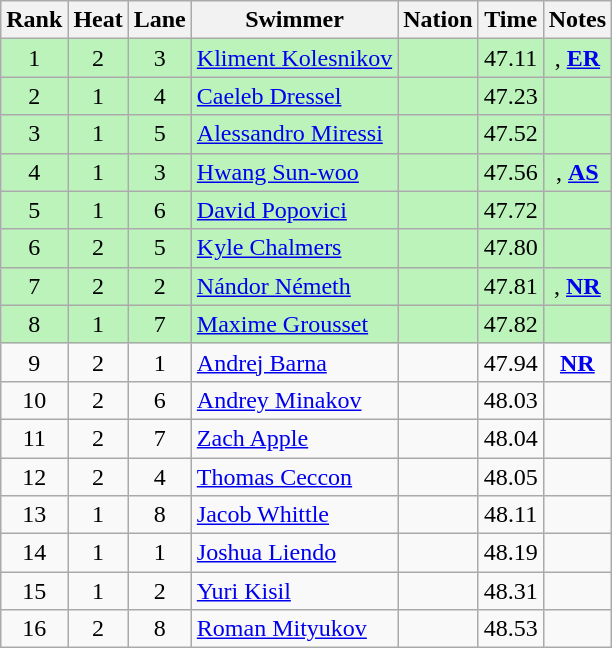<table class="wikitable sortable" style="text-align:center">
<tr>
<th>Rank</th>
<th>Heat</th>
<th>Lane</th>
<th>Swimmer</th>
<th>Nation</th>
<th>Time</th>
<th>Notes</th>
</tr>
<tr bgcolor=bbf3bb>
<td>1</td>
<td>2</td>
<td>3</td>
<td align=left><a href='#'>Kliment Kolesnikov</a></td>
<td align=left></td>
<td>47.11</td>
<td>, <strong><a href='#'>ER</a></strong></td>
</tr>
<tr bgcolor=bbf3bb>
<td>2</td>
<td>1</td>
<td>4</td>
<td align=left><a href='#'>Caeleb Dressel</a></td>
<td align=left></td>
<td>47.23</td>
<td></td>
</tr>
<tr bgcolor=bbf3bb>
<td>3</td>
<td>1</td>
<td>5</td>
<td align=left><a href='#'>Alessandro Miressi</a></td>
<td align=left></td>
<td>47.52</td>
<td></td>
</tr>
<tr bgcolor=bbf3bb>
<td>4</td>
<td>1</td>
<td>3</td>
<td align=left><a href='#'>Hwang Sun-woo</a></td>
<td align=left></td>
<td>47.56</td>
<td>, <strong><a href='#'>AS</a></strong></td>
</tr>
<tr bgcolor=bbf3bb>
<td>5</td>
<td>1</td>
<td>6</td>
<td align=left><a href='#'>David Popovici</a></td>
<td align=left></td>
<td>47.72</td>
<td></td>
</tr>
<tr bgcolor=bbf3bb>
<td>6</td>
<td>2</td>
<td>5</td>
<td align=left><a href='#'>Kyle Chalmers</a></td>
<td align=left></td>
<td>47.80</td>
<td></td>
</tr>
<tr bgcolor=bbf3bb>
<td>7</td>
<td>2</td>
<td>2</td>
<td align=left><a href='#'>Nándor Németh</a></td>
<td align=left></td>
<td>47.81</td>
<td>, <strong><a href='#'>NR</a></strong></td>
</tr>
<tr bgcolor=bbf3bb>
<td>8</td>
<td>1</td>
<td>7</td>
<td align=left><a href='#'>Maxime Grousset</a></td>
<td align=left></td>
<td>47.82</td>
<td></td>
</tr>
<tr>
<td>9</td>
<td>2</td>
<td>1</td>
<td align=left><a href='#'>Andrej Barna</a></td>
<td align=left></td>
<td>47.94</td>
<td><strong><a href='#'>NR</a></strong></td>
</tr>
<tr>
<td>10</td>
<td>2</td>
<td>6</td>
<td align=left><a href='#'>Andrey Minakov</a></td>
<td align=left></td>
<td>48.03</td>
<td></td>
</tr>
<tr>
<td>11</td>
<td>2</td>
<td>7</td>
<td align=left><a href='#'>Zach Apple</a></td>
<td align=left></td>
<td>48.04</td>
<td></td>
</tr>
<tr>
<td>12</td>
<td>2</td>
<td>4</td>
<td align=left><a href='#'>Thomas Ceccon</a></td>
<td align=left></td>
<td>48.05</td>
<td></td>
</tr>
<tr>
<td>13</td>
<td>1</td>
<td>8</td>
<td align=left><a href='#'>Jacob Whittle</a></td>
<td align=left></td>
<td>48.11</td>
<td></td>
</tr>
<tr>
<td>14</td>
<td>1</td>
<td>1</td>
<td align=left><a href='#'>Joshua Liendo</a></td>
<td align=left></td>
<td>48.19</td>
<td></td>
</tr>
<tr>
<td>15</td>
<td>1</td>
<td>2</td>
<td align=left><a href='#'>Yuri Kisil</a></td>
<td align=left></td>
<td>48.31</td>
<td></td>
</tr>
<tr>
<td>16</td>
<td>2</td>
<td>8</td>
<td align=left><a href='#'>Roman Mityukov</a></td>
<td align=left></td>
<td>48.53</td>
<td></td>
</tr>
</table>
